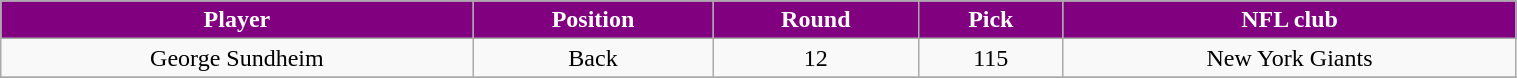<table class="wikitable" width="80%">
<tr align="center"  style="background:purple;color:white;">
<td><strong>Player</strong></td>
<td><strong>Position</strong></td>
<td><strong>Round</strong></td>
<td><strong>Pick</strong></td>
<td><strong>NFL club</strong></td>
</tr>
<tr align="center" bgcolor="">
<td>George Sundheim</td>
<td>Back</td>
<td>12</td>
<td>115</td>
<td>New York Giants</td>
</tr>
<tr align="center" bgcolor="">
</tr>
</table>
